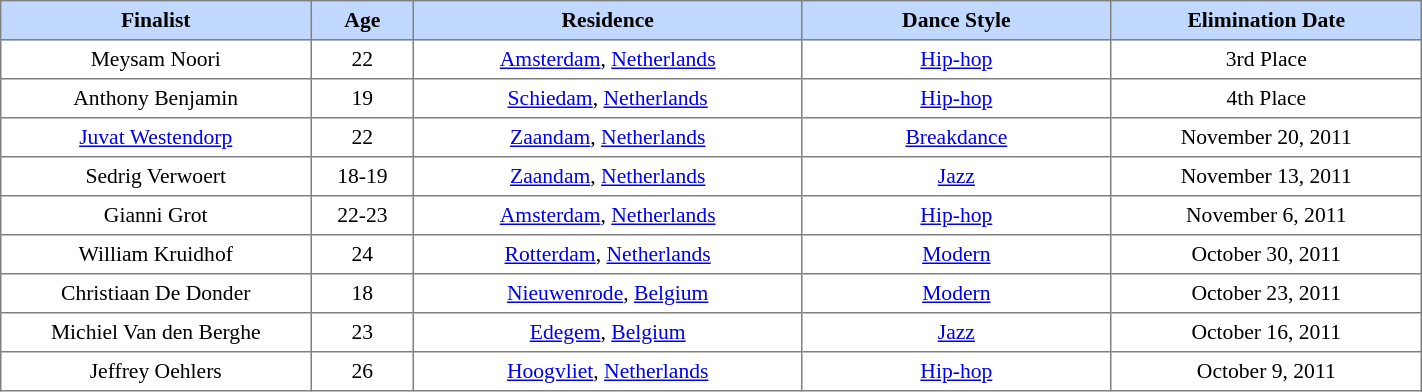<table border="1" cellpadding="4" cellspacing="0" style="text-align:center; font-size:90%; border-collapse:collapse;" width=75%>
<tr style="background:#C1D8FF;">
<th width=12%>Finalist</th>
<th width=4%; align=center>Age</th>
<th width=15%>Residence</th>
<th width=12%>Dance Style</th>
<th width=12%>Elimination Date</th>
</tr>
<tr>
<td>Meysam Noori</td>
<td>22</td>
<td><a href='#'>Amsterdam</a>, <a href='#'>Netherlands</a></td>
<td><a href='#'>Hip-hop</a></td>
<td>3rd Place</td>
</tr>
<tr>
<td>Anthony Benjamin</td>
<td>19</td>
<td><a href='#'>Schiedam</a>, <a href='#'>Netherlands</a></td>
<td><a href='#'>Hip-hop</a></td>
<td>4th Place</td>
</tr>
<tr>
<td><a href='#'>Juvat Westendorp</a></td>
<td>22</td>
<td><a href='#'>Zaandam</a>, <a href='#'>Netherlands</a></td>
<td><a href='#'>Breakdance</a></td>
<td>November 20, 2011</td>
</tr>
<tr>
<td>Sedrig Verwoert</td>
<td>18-19</td>
<td><a href='#'>Zaandam</a>, <a href='#'>Netherlands</a></td>
<td><a href='#'>Jazz</a></td>
<td>November 13, 2011</td>
</tr>
<tr>
<td>Gianni Grot</td>
<td>22-23</td>
<td><a href='#'>Amsterdam</a>, <a href='#'>Netherlands</a></td>
<td><a href='#'>Hip-hop</a></td>
<td>November 6, 2011</td>
</tr>
<tr>
<td>William Kruidhof</td>
<td>24</td>
<td><a href='#'>Rotterdam</a>, <a href='#'>Netherlands</a></td>
<td><a href='#'>Modern</a></td>
<td>October 30, 2011</td>
</tr>
<tr>
<td>Christiaan De Donder</td>
<td>18</td>
<td><a href='#'>Nieuwenrode</a>, <a href='#'>Belgium</a></td>
<td><a href='#'>Modern</a></td>
<td>October 23, 2011</td>
</tr>
<tr>
<td>Michiel Van den Berghe</td>
<td>23</td>
<td><a href='#'>Edegem</a>, <a href='#'>Belgium</a></td>
<td><a href='#'>Jazz</a></td>
<td>October 16, 2011</td>
</tr>
<tr>
<td>Jeffrey Oehlers</td>
<td>26</td>
<td><a href='#'>Hoogvliet</a>, <a href='#'>Netherlands</a></td>
<td><a href='#'>Hip-hop</a></td>
<td>October 9, 2011</td>
</tr>
</table>
